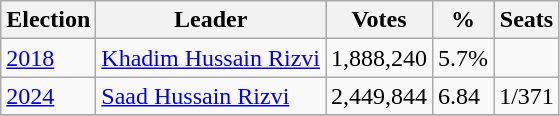<table class="wikitable">
<tr>
<th><strong>Election</strong></th>
<th>Leader</th>
<th><strong>Votes</strong></th>
<th><strong>%</strong></th>
<th><strong>Seats</strong></th>
</tr>
<tr>
<td><a href='#'>2018</a></td>
<td><a href='#'>Khadim Hussain Rizvi</a></td>
<td>1,888,240</td>
<td>5.7%</td>
<td></td>
</tr>
<tr>
<td><a href='#'>2024</a></td>
<td><a href='#'>Saad Hussain Rizvi</a></td>
<td>2,449,844</td>
<td>6.84</td>
<td>1/371</td>
</tr>
<tr>
</tr>
</table>
